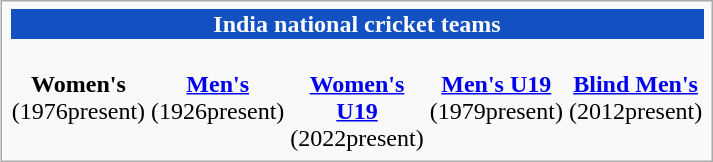<table class="infobox" style="width: 20em; font-size: 95%em;">
<tr style="color:#FFFFFF; background:#1350C1; text-align:center;">
<th colspan="5" style="text-align: center">India national cricket teams</th>
</tr>
<tr style="text-align: center">
<td><br><strong>Women's</strong> (1976present)</td>
<td><br><strong><a href='#'>Men's</a></strong> (1926present)</td>
<td><br><strong><a href='#'>Women's U19</a></strong> (2022present)</td>
<td><br><strong><a href='#'>Men's U19</a></strong> (1979present)</td>
<td><br><strong><a href='#'>Blind Men's</a></strong> (2012present)</td>
</tr>
</table>
